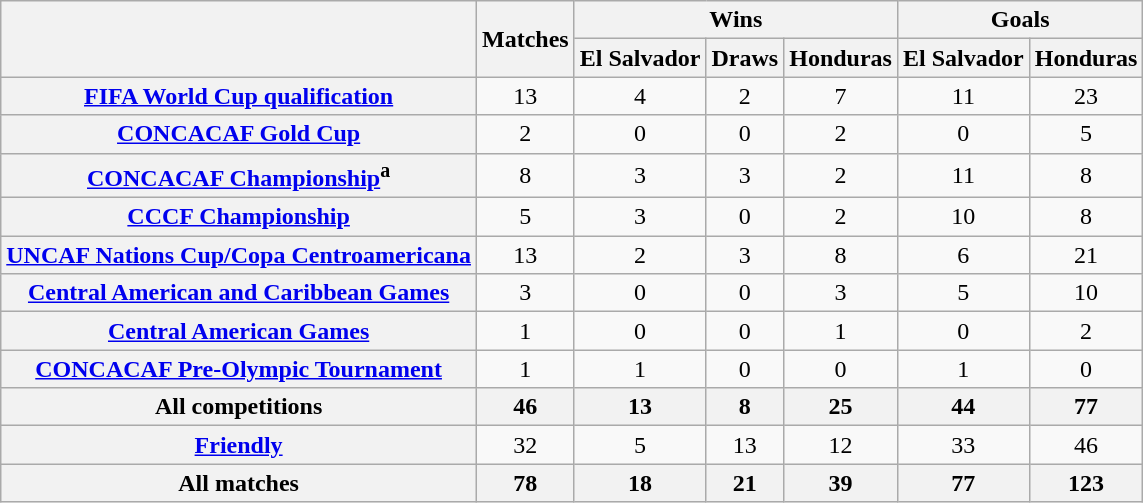<table class="wikitable" style="text-align:center">
<tr>
<th rowspan="2"></th>
<th rowspan="2">Matches</th>
<th colspan="3">Wins</th>
<th colspan="2">Goals</th>
</tr>
<tr>
<th>El Salvador</th>
<th>Draws</th>
<th>Honduras</th>
<th>El Salvador</th>
<th>Honduras</th>
</tr>
<tr>
<th scope="row"><a href='#'>FIFA World Cup qualification</a></th>
<td>13</td>
<td>4</td>
<td>2</td>
<td>7</td>
<td>11</td>
<td>23</td>
</tr>
<tr>
<th scope="row"><a href='#'>CONCACAF Gold Cup</a></th>
<td>2</td>
<td>0</td>
<td>0</td>
<td>2</td>
<td>0</td>
<td>5</td>
</tr>
<tr>
<th scope="row"><a href='#'>CONCACAF Championship</a><sup>a</sup></th>
<td>8</td>
<td>3</td>
<td>3</td>
<td>2</td>
<td>11</td>
<td>8</td>
</tr>
<tr>
<th scope="row"><a href='#'>CCCF Championship</a></th>
<td>5</td>
<td>3</td>
<td>0</td>
<td>2</td>
<td>10</td>
<td>8</td>
</tr>
<tr>
<th scope="row"><a href='#'>UNCAF Nations Cup/Copa Centroamericana</a></th>
<td>13</td>
<td>2</td>
<td>3</td>
<td>8</td>
<td>6</td>
<td>21</td>
</tr>
<tr>
<th scope="row"><a href='#'>Central American and Caribbean Games</a></th>
<td>3</td>
<td>0</td>
<td>0</td>
<td>3</td>
<td>5</td>
<td>10</td>
</tr>
<tr>
<th scope="row"><a href='#'>Central American Games</a></th>
<td>1</td>
<td>0</td>
<td>0</td>
<td>1</td>
<td>0</td>
<td>2</td>
</tr>
<tr>
<th scope="row"><a href='#'>CONCACAF Pre-Olympic Tournament</a></th>
<td>1</td>
<td>1</td>
<td>0</td>
<td>0</td>
<td>1</td>
<td>0</td>
</tr>
<tr>
<th scope="row">All competitions</th>
<th>46</th>
<th>13</th>
<th>8</th>
<th>25</th>
<th>44</th>
<th>77</th>
</tr>
<tr>
<th scope="row"><a href='#'>Friendly</a></th>
<td>32</td>
<td>5</td>
<td>13</td>
<td>12</td>
<td>33</td>
<td>46</td>
</tr>
<tr>
<th>All matches</th>
<th>78</th>
<th>18</th>
<th>21</th>
<th>39</th>
<th>77</th>
<th>123</th>
</tr>
</table>
